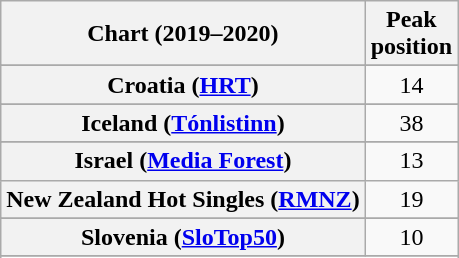<table class="wikitable sortable plainrowheaders" style="text-align:center">
<tr>
<th scope="col">Chart (2019–2020)</th>
<th scope="col">Peak<br>position</th>
</tr>
<tr>
</tr>
<tr>
</tr>
<tr>
</tr>
<tr>
</tr>
<tr>
<th scope="row">Croatia (<a href='#'>HRT</a>)</th>
<td>14</td>
</tr>
<tr>
</tr>
<tr>
</tr>
<tr>
<th scope="row">Iceland (<a href='#'>Tónlistinn</a>)</th>
<td>38</td>
</tr>
<tr>
</tr>
<tr>
<th scope="row">Israel (<a href='#'>Media Forest</a>)</th>
<td>13</td>
</tr>
<tr>
<th scope="row">New Zealand Hot Singles (<a href='#'>RMNZ</a>)</th>
<td>19</td>
</tr>
<tr>
</tr>
<tr>
</tr>
<tr>
<th scope="row">Slovenia (<a href='#'>SloTop50</a>)</th>
<td>10</td>
</tr>
<tr>
</tr>
<tr>
</tr>
<tr>
</tr>
<tr>
</tr>
</table>
